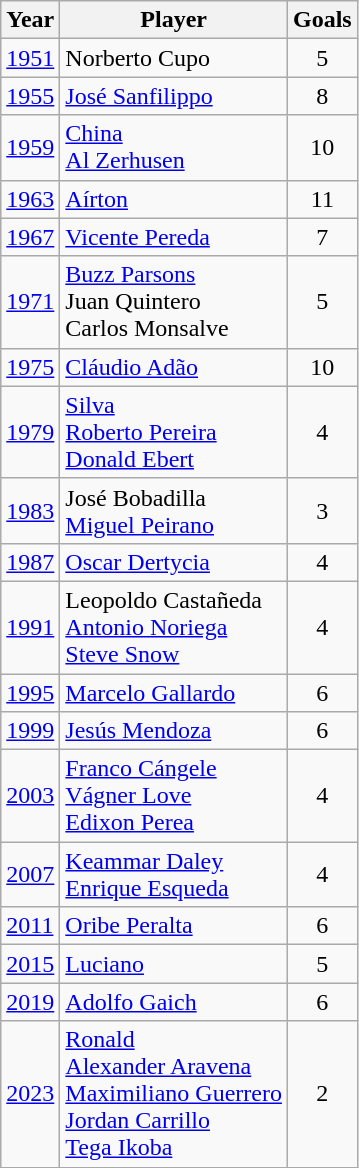<table class="wikitable sortable">
<tr>
<th>Year</th>
<th>Player</th>
<th>Goals</th>
</tr>
<tr>
<td><a href='#'>1951</a></td>
<td> Norberto Cupo</td>
<td align=center>5</td>
</tr>
<tr>
<td><a href='#'>1955</a></td>
<td> <a href='#'>José Sanfilippo</a></td>
<td align=center>8</td>
</tr>
<tr>
<td><a href='#'>1959</a></td>
<td> <a href='#'>China</a> <br>  <a href='#'>Al Zerhusen</a></td>
<td align=center>10</td>
</tr>
<tr>
<td><a href='#'>1963</a></td>
<td> <a href='#'>Aírton</a></td>
<td align=center>11</td>
</tr>
<tr>
<td><a href='#'>1967</a></td>
<td> <a href='#'>Vicente Pereda</a></td>
<td align=center>7</td>
</tr>
<tr>
<td><a href='#'>1971</a></td>
<td> <a href='#'>Buzz Parsons</a> <br>  Juan Quintero <br>  Carlos Monsalve</td>
<td align=center>5</td>
</tr>
<tr>
<td><a href='#'>1975</a></td>
<td> <a href='#'>Cláudio Adão</a></td>
<td align=center>10</td>
</tr>
<tr>
<td><a href='#'>1979</a></td>
<td> <a href='#'>Silva</a> <br>  <a href='#'>Roberto Pereira</a> <br>  <a href='#'>Donald Ebert</a></td>
<td align=center>4</td>
</tr>
<tr>
<td><a href='#'>1983</a></td>
<td> José Bobadilla <br>  <a href='#'>Miguel Peirano</a></td>
<td align=center>3</td>
</tr>
<tr>
<td><a href='#'>1987</a></td>
<td> <a href='#'>Oscar Dertycia</a></td>
<td align=center>4</td>
</tr>
<tr>
<td><a href='#'>1991</a></td>
<td> Leopoldo Castañeda <br>  <a href='#'>Antonio Noriega</a> <br>  <a href='#'>Steve Snow</a></td>
<td align=center>4</td>
</tr>
<tr>
<td><a href='#'>1995</a></td>
<td> <a href='#'>Marcelo Gallardo</a></td>
<td align=center>6</td>
</tr>
<tr>
<td><a href='#'>1999</a></td>
<td> <a href='#'>Jesús Mendoza</a></td>
<td align=center>6</td>
</tr>
<tr>
<td><a href='#'>2003</a></td>
<td> <a href='#'>Franco Cángele</a> <br>  <a href='#'>Vágner Love</a> <br>  <a href='#'>Edixon Perea</a></td>
<td align=center>4</td>
</tr>
<tr>
<td><a href='#'>2007</a></td>
<td> <a href='#'>Keammar Daley</a> <br>  <a href='#'>Enrique Esqueda</a></td>
<td align=center>4</td>
</tr>
<tr>
<td><a href='#'>2011</a></td>
<td> <a href='#'>Oribe Peralta</a></td>
<td align=center>6</td>
</tr>
<tr>
<td><a href='#'>2015</a></td>
<td> <a href='#'>Luciano</a></td>
<td align=center>5</td>
</tr>
<tr>
<td><a href='#'>2019</a></td>
<td> <a href='#'>Adolfo Gaich</a></td>
<td align=center>6</td>
</tr>
<tr>
<td><a href='#'>2023</a></td>
<td> <a href='#'>Ronald</a> <br>  <a href='#'>Alexander Aravena</a> <br>  <a href='#'>Maximiliano Guerrero</a> <br>  <a href='#'>Jordan Carrillo</a> <br>  <a href='#'>Tega Ikoba</a></td>
<td align=center>2</td>
</tr>
</table>
